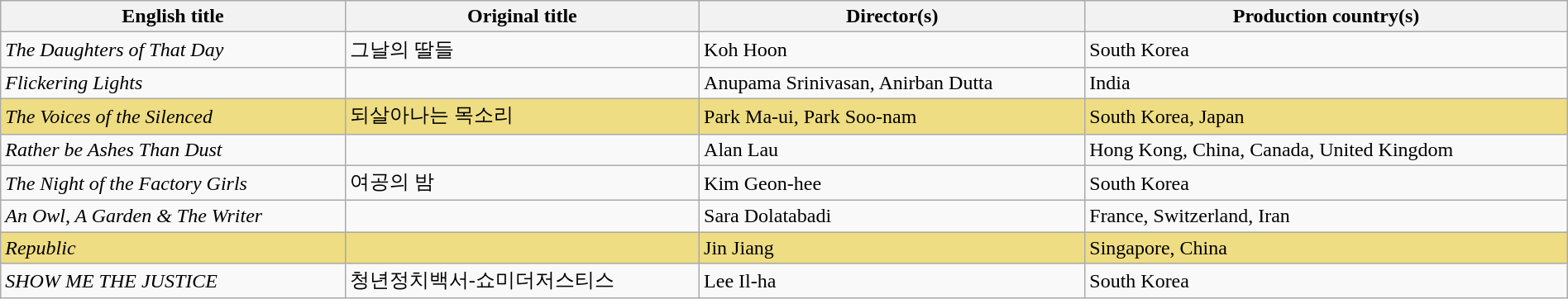<table class="sortable wikitable" style="width:100%; margin-bottom:4px" cellpadding="5">
<tr>
<th scope="col">English title</th>
<th scope="col">Original title</th>
<th scope="col">Director(s)</th>
<th scope="col">Production country(s)</th>
</tr>
<tr>
<td><em>The Daughters of That Day</em></td>
<td>그날의 딸들</td>
<td>Koh Hoon</td>
<td>South Korea</td>
</tr>
<tr>
<td><em>Flickering Lights</em></td>
<td></td>
<td>Anupama Srinivasan, Anirban Dutta</td>
<td>India</td>
</tr>
<tr style="background:#eedd82">
<td><em>The Voices of the Silenced</em></td>
<td>되살아나는 목소리</td>
<td>Park Ma-ui, Park Soo-nam</td>
<td>South Korea, Japan</td>
</tr>
<tr>
<td><em>Rather be Ashes Than Dust</em></td>
<td></td>
<td>Alan Lau</td>
<td>Hong Kong, China, Canada, United Kingdom</td>
</tr>
<tr>
<td><em>The Night of the Factory Girls</em></td>
<td>여공의 밤</td>
<td>Kim Geon-hee</td>
<td>South Korea</td>
</tr>
<tr>
<td><em>An Owl, A Garden & The Writer</em></td>
<td></td>
<td>Sara Dolatabadi</td>
<td>France, Switzerland, Iran</td>
</tr>
<tr style="background:#eedd82">
<td><em>Republic</em></td>
<td></td>
<td>Jin Jiang</td>
<td>Singapore, China</td>
</tr>
<tr>
<td><em>SHOW ME THE JUSTICE</em></td>
<td>청년정치백서-쇼미더저스티스</td>
<td>Lee Il-ha</td>
<td>South Korea</td>
</tr>
</table>
